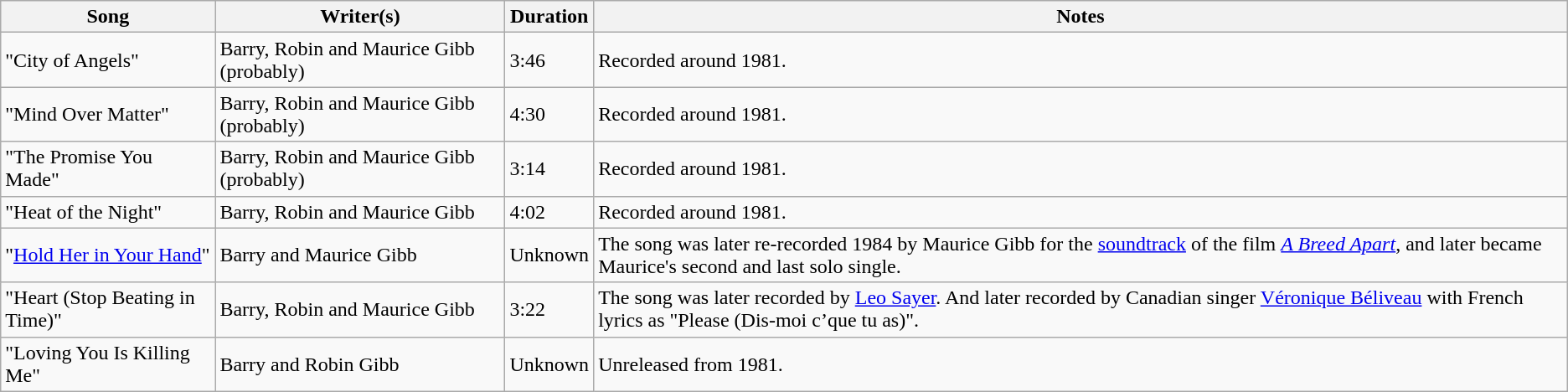<table class="wikitable">
<tr>
<th>Song</th>
<th>Writer(s)</th>
<th>Duration</th>
<th>Notes</th>
</tr>
<tr>
<td>"City of Angels"</td>
<td>Barry, Robin and Maurice Gibb (probably)</td>
<td>3:46</td>
<td>Recorded around 1981.</td>
</tr>
<tr>
<td>"Mind Over Matter"</td>
<td>Barry, Robin and Maurice Gibb (probably)</td>
<td>4:30</td>
<td>Recorded around 1981.</td>
</tr>
<tr>
<td>"The Promise You Made"</td>
<td>Barry, Robin and Maurice Gibb (probably)</td>
<td>3:14</td>
<td>Recorded around 1981.</td>
</tr>
<tr>
<td>"Heat of the Night"</td>
<td>Barry, Robin and Maurice Gibb</td>
<td>4:02</td>
<td>Recorded around 1981.</td>
</tr>
<tr>
<td>"<a href='#'>Hold Her in Your Hand</a>"</td>
<td>Barry and Maurice Gibb</td>
<td>Unknown</td>
<td>The song was later re-recorded 1984 by Maurice Gibb for the <a href='#'>soundtrack</a> of the film <em><a href='#'>A Breed Apart</a></em>, and later became Maurice's second and last solo single.</td>
</tr>
<tr>
<td>"Heart (Stop Beating in Time)"</td>
<td>Barry, Robin and Maurice Gibb</td>
<td>3:22</td>
<td>The song was later recorded by <a href='#'>Leo Sayer</a>. And later recorded by Canadian singer <a href='#'>Véronique Béliveau</a> with French lyrics as "Please (Dis-moi c’que tu as)".</td>
</tr>
<tr>
<td>"Loving You Is Killing Me"</td>
<td>Barry and Robin Gibb</td>
<td>Unknown</td>
<td>Unreleased from 1981.</td>
</tr>
</table>
